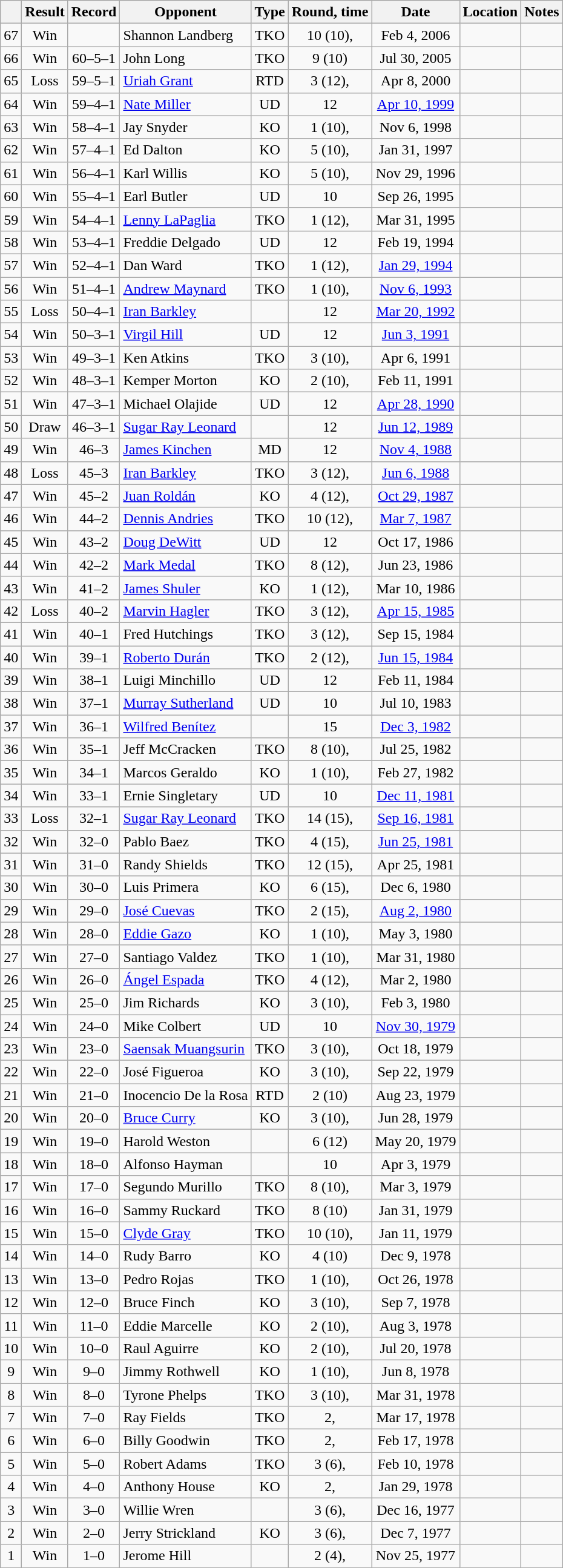<table class="wikitable" style="text-align:center">
<tr>
<th></th>
<th>Result</th>
<th>Record</th>
<th>Opponent</th>
<th>Type</th>
<th>Round, time</th>
<th>Date</th>
<th>Location</th>
<th>Notes</th>
</tr>
<tr>
<td>67</td>
<td>Win</td>
<td></td>
<td style="text-align:left;">Shannon Landberg</td>
<td>TKO</td>
<td>10 (10), </td>
<td>Feb 4, 2006</td>
<td style="text-align:left;"></td>
<td></td>
</tr>
<tr>
<td>66</td>
<td>Win</td>
<td>60–5–1</td>
<td style="text-align:left;">John Long</td>
<td>TKO</td>
<td>9 (10)</td>
<td>Jul 30, 2005</td>
<td style="text-align:left;"></td>
<td></td>
</tr>
<tr>
<td>65</td>
<td>Loss</td>
<td>59–5–1</td>
<td style="text-align:left;"><a href='#'>Uriah Grant</a></td>
<td>RTD</td>
<td>3 (12), </td>
<td>Apr 8, 2000</td>
<td style="text-align:left;"></td>
<td style="text-align:left;"></td>
</tr>
<tr>
<td>64</td>
<td>Win</td>
<td>59–4–1</td>
<td style="text-align:left;"><a href='#'>Nate Miller</a></td>
<td>UD</td>
<td>12</td>
<td><a href='#'>Apr 10, 1999</a></td>
<td style="text-align:left;"></td>
<td style="text-align:left;"></td>
</tr>
<tr>
<td>63</td>
<td>Win</td>
<td>58–4–1</td>
<td style="text-align:left;">Jay Snyder</td>
<td>KO</td>
<td>1 (10), </td>
<td>Nov 6, 1998</td>
<td style="text-align:left;"></td>
<td></td>
</tr>
<tr>
<td>62</td>
<td>Win</td>
<td>57–4–1</td>
<td style="text-align:left;">Ed Dalton</td>
<td>KO</td>
<td>5 (10), </td>
<td>Jan 31, 1997</td>
<td style="text-align:left;"></td>
<td></td>
</tr>
<tr>
<td>61</td>
<td>Win</td>
<td>56–4–1</td>
<td style="text-align:left;">Karl Willis</td>
<td>KO</td>
<td>5 (10), </td>
<td>Nov 29, 1996</td>
<td style="text-align:left;"></td>
<td></td>
</tr>
<tr>
<td>60</td>
<td>Win</td>
<td>55–4–1</td>
<td style="text-align:left;">Earl Butler</td>
<td>UD</td>
<td>10</td>
<td>Sep 26, 1995</td>
<td style="text-align:left;"></td>
<td></td>
</tr>
<tr>
<td>59</td>
<td>Win</td>
<td>54–4–1</td>
<td style="text-align:left;"><a href='#'>Lenny LaPaglia</a></td>
<td>TKO</td>
<td>1 (12), </td>
<td>Mar 31, 1995</td>
<td style="text-align:left;"></td>
<td style="text-align:left;"></td>
</tr>
<tr>
<td>58</td>
<td>Win</td>
<td>53–4–1</td>
<td style="text-align:left;">Freddie Delgado</td>
<td>UD</td>
<td>12</td>
<td>Feb 19, 1994</td>
<td style="text-align:left;"></td>
<td style="text-align:left;"></td>
</tr>
<tr>
<td>57</td>
<td>Win</td>
<td>52–4–1</td>
<td style="text-align:left;">Dan Ward</td>
<td>TKO</td>
<td>1 (12), </td>
<td><a href='#'>Jan 29, 1994</a></td>
<td style="text-align:left;"></td>
<td style="text-align:left;"></td>
</tr>
<tr>
<td>56</td>
<td>Win</td>
<td>51–4–1</td>
<td style="text-align:left;"><a href='#'>Andrew Maynard</a></td>
<td>TKO</td>
<td>1 (10), </td>
<td><a href='#'>Nov 6, 1993</a></td>
<td style="text-align:left;"></td>
<td></td>
</tr>
<tr>
<td>55</td>
<td>Loss</td>
<td>50–4–1</td>
<td style="text-align:left;"><a href='#'>Iran Barkley</a></td>
<td></td>
<td>12</td>
<td><a href='#'>Mar 20, 1992</a></td>
<td style="text-align:left;"></td>
<td style="text-align:left;"></td>
</tr>
<tr>
<td>54</td>
<td>Win</td>
<td>50–3–1</td>
<td style="text-align:left;"><a href='#'>Virgil Hill</a></td>
<td>UD</td>
<td>12</td>
<td><a href='#'>Jun 3, 1991</a></td>
<td style="text-align:left;"></td>
<td style="text-align:left;"></td>
</tr>
<tr>
<td>53</td>
<td>Win</td>
<td>49–3–1</td>
<td style="text-align:left;">Ken Atkins</td>
<td>TKO</td>
<td>3 (10), </td>
<td>Apr 6, 1991</td>
<td style="text-align:left;"></td>
<td></td>
</tr>
<tr>
<td>52</td>
<td>Win</td>
<td>48–3–1</td>
<td style="text-align:left;">Kemper Morton</td>
<td>KO</td>
<td>2 (10), </td>
<td>Feb 11, 1991</td>
<td style="text-align:left;"></td>
<td></td>
</tr>
<tr>
<td>51</td>
<td>Win</td>
<td>47–3–1</td>
<td style="text-align:left;">Michael Olajide</td>
<td>UD</td>
<td>12</td>
<td><a href='#'>Apr 28, 1990</a></td>
<td style="text-align:left;"></td>
<td style="text-align:left;"></td>
</tr>
<tr>
<td>50</td>
<td>Draw</td>
<td>46–3–1</td>
<td style="text-align:left;"><a href='#'>Sugar Ray Leonard</a></td>
<td></td>
<td>12</td>
<td><a href='#'>Jun 12, 1989</a></td>
<td style="text-align:left;"></td>
<td style="text-align:left;"></td>
</tr>
<tr>
<td>49</td>
<td>Win</td>
<td>46–3</td>
<td style="text-align:left;"><a href='#'>James Kinchen</a></td>
<td>MD</td>
<td>12</td>
<td><a href='#'>Nov 4, 1988</a></td>
<td style="text-align:left;"></td>
<td style="text-align:left;"></td>
</tr>
<tr>
<td>48</td>
<td>Loss</td>
<td>45–3</td>
<td style="text-align:left;"><a href='#'>Iran Barkley</a></td>
<td>TKO</td>
<td>3 (12), </td>
<td><a href='#'>Jun 6, 1988</a></td>
<td style="text-align:left;"></td>
<td style="text-align:left;"></td>
</tr>
<tr>
<td>47</td>
<td>Win</td>
<td>45–2</td>
<td style="text-align:left;"><a href='#'>Juan Roldán</a></td>
<td>KO</td>
<td>4 (12), </td>
<td><a href='#'>Oct 29, 1987</a></td>
<td style="text-align:left;"></td>
<td style="text-align:left;"></td>
</tr>
<tr>
<td>46</td>
<td>Win</td>
<td>44–2</td>
<td style="text-align:left;"><a href='#'>Dennis Andries</a></td>
<td>TKO</td>
<td>10 (12), </td>
<td><a href='#'>Mar 7, 1987</a></td>
<td style="text-align:left;"></td>
<td style="text-align:left;"></td>
</tr>
<tr>
<td>45</td>
<td>Win</td>
<td>43–2</td>
<td style="text-align:left;"><a href='#'>Doug DeWitt</a></td>
<td>UD</td>
<td>12</td>
<td>Oct 17, 1986</td>
<td style="text-align:left;"></td>
<td style="text-align:left;"></td>
</tr>
<tr>
<td>44</td>
<td>Win</td>
<td>42–2</td>
<td style="text-align:left;"><a href='#'>Mark Medal</a></td>
<td>TKO</td>
<td>8 (12), </td>
<td>Jun 23, 1986</td>
<td style="text-align:left;"></td>
<td style="text-align:left;"></td>
</tr>
<tr>
<td>43</td>
<td>Win</td>
<td>41–2</td>
<td style="text-align:left;"><a href='#'>James Shuler</a></td>
<td>KO</td>
<td>1 (12), </td>
<td>Mar 10, 1986</td>
<td style="text-align:left;"></td>
<td style="text-align:left;"></td>
</tr>
<tr>
<td>42</td>
<td>Loss</td>
<td>40–2</td>
<td style="text-align:left;"><a href='#'>Marvin Hagler</a></td>
<td>TKO</td>
<td>3 (12), </td>
<td><a href='#'>Apr 15, 1985</a></td>
<td style="text-align:left;"></td>
<td style="text-align:left;"></td>
</tr>
<tr>
<td>41</td>
<td>Win</td>
<td>40–1</td>
<td style="text-align:left;">Fred Hutchings</td>
<td>TKO</td>
<td>3 (12), </td>
<td>Sep 15, 1984</td>
<td style="text-align:left;"></td>
<td style="text-align:left;"></td>
</tr>
<tr>
<td>40</td>
<td>Win</td>
<td>39–1</td>
<td style="text-align:left;"><a href='#'>Roberto Durán</a></td>
<td>TKO</td>
<td>2 (12), </td>
<td><a href='#'>Jun 15, 1984</a></td>
<td style="text-align:left;"></td>
<td style="text-align:left;"></td>
</tr>
<tr>
<td>39</td>
<td>Win</td>
<td>38–1</td>
<td style="text-align:left;">Luigi Minchillo</td>
<td>UD</td>
<td>12</td>
<td>Feb 11, 1984</td>
<td style="text-align:left;"></td>
<td style="text-align:left;"></td>
</tr>
<tr>
<td>38</td>
<td>Win</td>
<td>37–1</td>
<td style="text-align:left;"><a href='#'>Murray Sutherland</a></td>
<td>UD</td>
<td>10</td>
<td>Jul 10, 1983</td>
<td style="text-align:left;"></td>
<td></td>
</tr>
<tr>
<td>37</td>
<td>Win</td>
<td>36–1</td>
<td style="text-align:left;"><a href='#'>Wilfred Benítez</a></td>
<td></td>
<td>15</td>
<td><a href='#'>Dec 3, 1982</a></td>
<td style="text-align:left;"></td>
<td style="text-align:left;"></td>
</tr>
<tr>
<td>36</td>
<td>Win</td>
<td>35–1</td>
<td style="text-align:left;">Jeff McCracken</td>
<td>TKO</td>
<td>8 (10), </td>
<td>Jul 25, 1982</td>
<td style="text-align:left;"></td>
<td></td>
</tr>
<tr>
<td>35</td>
<td>Win</td>
<td>34–1</td>
<td style="text-align:left;">Marcos Geraldo</td>
<td>KO</td>
<td>1 (10), </td>
<td>Feb 27, 1982</td>
<td style="text-align:left;"></td>
<td></td>
</tr>
<tr>
<td>34</td>
<td>Win</td>
<td>33–1</td>
<td style="text-align:left;">Ernie Singletary</td>
<td>UD</td>
<td>10</td>
<td><a href='#'>Dec 11, 1981</a></td>
<td style="text-align:left;"></td>
<td></td>
</tr>
<tr>
<td>33</td>
<td>Loss</td>
<td>32–1</td>
<td style="text-align:left;"><a href='#'>Sugar Ray Leonard</a></td>
<td>TKO</td>
<td>14 (15), </td>
<td><a href='#'>Sep 16, 1981</a></td>
<td style="text-align:left;"></td>
<td style="text-align:left;"></td>
</tr>
<tr>
<td>32</td>
<td>Win</td>
<td>32–0</td>
<td style="text-align:left;">Pablo Baez</td>
<td>TKO</td>
<td>4 (15), </td>
<td><a href='#'>Jun 25, 1981</a></td>
<td style="text-align:left;"></td>
<td style="text-align:left;"></td>
</tr>
<tr>
<td>31</td>
<td>Win</td>
<td>31–0</td>
<td style="text-align:left;">Randy Shields</td>
<td>TKO</td>
<td>12 (15), </td>
<td>Apr 25, 1981</td>
<td style="text-align:left;"></td>
<td style="text-align:left;"></td>
</tr>
<tr>
<td>30</td>
<td>Win</td>
<td>30–0</td>
<td style="text-align:left;">Luis Primera</td>
<td>KO</td>
<td>6 (15), </td>
<td>Dec 6, 1980</td>
<td style="text-align:left;"></td>
<td style="text-align:left;"></td>
</tr>
<tr>
<td>29</td>
<td>Win</td>
<td>29–0</td>
<td style="text-align:left;"><a href='#'>José Cuevas</a></td>
<td>TKO</td>
<td>2 (15), </td>
<td><a href='#'>Aug 2, 1980</a></td>
<td style="text-align:left;"></td>
<td style="text-align:left;"></td>
</tr>
<tr>
<td>28</td>
<td>Win</td>
<td>28–0</td>
<td style="text-align:left;"><a href='#'>Eddie Gazo</a></td>
<td>KO</td>
<td>1 (10), </td>
<td>May 3, 1980</td>
<td style="text-align:left;"></td>
<td></td>
</tr>
<tr>
<td>27</td>
<td>Win</td>
<td>27–0</td>
<td style="text-align:left;">Santiago Valdez</td>
<td>TKO</td>
<td>1 (10), </td>
<td>Mar 31, 1980</td>
<td style="text-align:left;"></td>
<td></td>
</tr>
<tr>
<td>26</td>
<td>Win</td>
<td>26–0</td>
<td style="text-align:left;"><a href='#'>Ángel Espada</a></td>
<td>TKO</td>
<td>4 (12), </td>
<td>Mar 2, 1980</td>
<td style="text-align:left;"></td>
<td style="text-align:left;"></td>
</tr>
<tr>
<td>25</td>
<td>Win</td>
<td>25–0</td>
<td style="text-align:left;">Jim Richards</td>
<td>KO</td>
<td>3 (10), </td>
<td>Feb 3, 1980</td>
<td style="text-align:left;"></td>
<td></td>
</tr>
<tr>
<td>24</td>
<td>Win</td>
<td>24–0</td>
<td style="text-align:left;">Mike Colbert</td>
<td>UD</td>
<td>10</td>
<td><a href='#'>Nov 30, 1979</a></td>
<td style="text-align:left;"></td>
<td></td>
</tr>
<tr>
<td>23</td>
<td>Win</td>
<td>23–0</td>
<td style="text-align:left;"><a href='#'>Saensak Muangsurin</a></td>
<td>TKO</td>
<td>3 (10), </td>
<td>Oct 18, 1979</td>
<td style="text-align:left;"></td>
<td></td>
</tr>
<tr>
<td>22</td>
<td>Win</td>
<td>22–0</td>
<td style="text-align:left;">José Figueroa</td>
<td>KO</td>
<td>3 (10), </td>
<td>Sep 22, 1979</td>
<td style="text-align:left;"></td>
<td></td>
</tr>
<tr>
<td>21</td>
<td>Win</td>
<td>21–0</td>
<td style="text-align:left;">Inocencio De la Rosa</td>
<td>RTD</td>
<td>2 (10)</td>
<td>Aug 23, 1979</td>
<td style="text-align:left;"></td>
<td></td>
</tr>
<tr>
<td>20</td>
<td>Win</td>
<td>20–0</td>
<td style="text-align:left;"><a href='#'>Bruce Curry</a></td>
<td>KO</td>
<td>3 (10), </td>
<td>Jun 28, 1979</td>
<td style="text-align:left;"></td>
<td></td>
</tr>
<tr>
<td>19</td>
<td>Win</td>
<td>19–0</td>
<td style="text-align:left;">Harold Weston</td>
<td></td>
<td>6 (12)</td>
<td>May 20, 1979</td>
<td style="text-align:left;"></td>
<td></td>
</tr>
<tr>
<td>18</td>
<td>Win</td>
<td>18–0</td>
<td style="text-align:left;">Alfonso Hayman</td>
<td></td>
<td>10</td>
<td>Apr 3, 1979</td>
<td style="text-align:left;"></td>
<td></td>
</tr>
<tr>
<td>17</td>
<td>Win</td>
<td>17–0</td>
<td style="text-align:left;">Segundo Murillo</td>
<td>TKO</td>
<td>8 (10), </td>
<td>Mar 3, 1979</td>
<td style="text-align:left;"></td>
<td></td>
</tr>
<tr>
<td>16</td>
<td>Win</td>
<td>16–0</td>
<td style="text-align:left;">Sammy Ruckard</td>
<td>TKO</td>
<td>8 (10)</td>
<td>Jan 31, 1979</td>
<td style="text-align:left;"></td>
<td></td>
</tr>
<tr>
<td>15</td>
<td>Win</td>
<td>15–0</td>
<td style="text-align:left;"><a href='#'>Clyde Gray</a></td>
<td>TKO</td>
<td>10 (10), </td>
<td>Jan 11, 1979</td>
<td style="text-align:left;"></td>
<td></td>
</tr>
<tr>
<td>14</td>
<td>Win</td>
<td>14–0</td>
<td style="text-align:left;">Rudy Barro</td>
<td>KO</td>
<td>4 (10)</td>
<td>Dec 9, 1978</td>
<td style="text-align:left;"></td>
<td></td>
</tr>
<tr>
<td>13</td>
<td>Win</td>
<td>13–0</td>
<td style="text-align:left;">Pedro Rojas</td>
<td>TKO</td>
<td>1 (10), </td>
<td>Oct 26, 1978</td>
<td style="text-align:left;"></td>
<td></td>
</tr>
<tr>
<td>12</td>
<td>Win</td>
<td>12–0</td>
<td style="text-align:left;">Bruce Finch</td>
<td>KO</td>
<td>3 (10), </td>
<td>Sep 7, 1978</td>
<td style="text-align:left;"></td>
<td></td>
</tr>
<tr>
<td>11</td>
<td>Win</td>
<td>11–0</td>
<td style="text-align:left;">Eddie Marcelle</td>
<td>KO</td>
<td>2 (10), </td>
<td>Aug 3, 1978</td>
<td style="text-align:left;"></td>
<td></td>
</tr>
<tr>
<td>10</td>
<td>Win</td>
<td>10–0</td>
<td style="text-align:left;">Raul Aguirre</td>
<td>KO</td>
<td>2 (10), </td>
<td>Jul 20, 1978</td>
<td style="text-align:left;"></td>
<td></td>
</tr>
<tr>
<td>9</td>
<td>Win</td>
<td>9–0</td>
<td style="text-align:left;">Jimmy Rothwell</td>
<td>KO</td>
<td>1 (10), </td>
<td>Jun 8, 1978</td>
<td style="text-align:left;"></td>
<td></td>
</tr>
<tr>
<td>8</td>
<td>Win</td>
<td>8–0</td>
<td style="text-align:left;">Tyrone Phelps</td>
<td>TKO</td>
<td>3 (10), </td>
<td>Mar 31, 1978</td>
<td style="text-align:left;"></td>
<td></td>
</tr>
<tr>
<td>7</td>
<td>Win</td>
<td>7–0</td>
<td style="text-align:left;">Ray Fields</td>
<td>TKO</td>
<td>2, </td>
<td>Mar 17, 1978</td>
<td style="text-align:left;"></td>
<td></td>
</tr>
<tr>
<td>6</td>
<td>Win</td>
<td>6–0</td>
<td style="text-align:left;">Billy Goodwin</td>
<td>TKO</td>
<td>2, </td>
<td>Feb 17, 1978</td>
<td style="text-align:left;"></td>
<td></td>
</tr>
<tr>
<td>5</td>
<td>Win</td>
<td>5–0</td>
<td style="text-align:left;">Robert Adams</td>
<td>TKO</td>
<td>3 (6), </td>
<td>Feb 10, 1978</td>
<td style="text-align:left;"></td>
<td></td>
</tr>
<tr>
<td>4</td>
<td>Win</td>
<td>4–0</td>
<td style="text-align:left;">Anthony House</td>
<td>KO</td>
<td>2, </td>
<td>Jan 29, 1978</td>
<td style="text-align:left;"></td>
<td></td>
</tr>
<tr>
<td>3</td>
<td>Win</td>
<td>3–0</td>
<td style="text-align:left;">Willie Wren</td>
<td></td>
<td>3 (6), </td>
<td>Dec 16, 1977</td>
<td style="text-align:left;"></td>
<td></td>
</tr>
<tr>
<td>2</td>
<td>Win</td>
<td>2–0</td>
<td style="text-align:left;">Jerry Strickland</td>
<td>KO</td>
<td>3 (6), </td>
<td>Dec 7, 1977</td>
<td style="text-align:left;"></td>
<td></td>
</tr>
<tr>
<td>1</td>
<td>Win</td>
<td>1–0</td>
<td style="text-align:left;">Jerome Hill</td>
<td></td>
<td>2 (4), </td>
<td>Nov 25, 1977</td>
<td style="text-align:left;"></td>
<td></td>
</tr>
</table>
